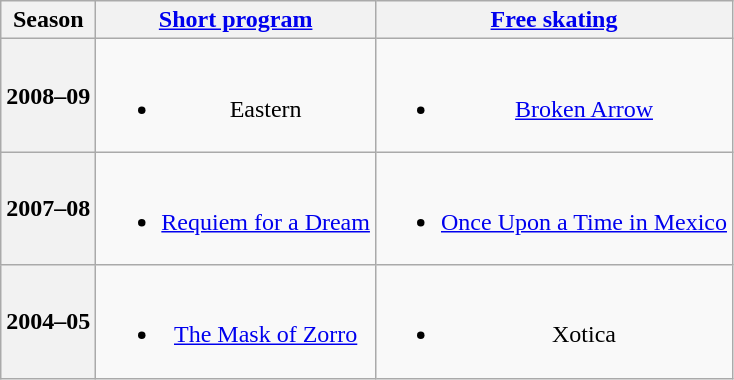<table class=wikitable style=text-align:center>
<tr>
<th>Season</th>
<th><a href='#'>Short program</a></th>
<th><a href='#'>Free skating</a></th>
</tr>
<tr>
<th>2008–09 <br> </th>
<td><br><ul><li>Eastern</li></ul></td>
<td><br><ul><li><a href='#'>Broken Arrow</a> <br></li></ul></td>
</tr>
<tr>
<th>2007–08 <br> </th>
<td><br><ul><li><a href='#'>Requiem for a Dream</a> <br></li></ul></td>
<td><br><ul><li><a href='#'>Once Upon a Time in Mexico</a> <br></li></ul></td>
</tr>
<tr>
<th>2004–05 <br> </th>
<td><br><ul><li><a href='#'>The Mask of Zorro</a> <br></li></ul></td>
<td><br><ul><li>Xotica <br></li></ul></td>
</tr>
</table>
